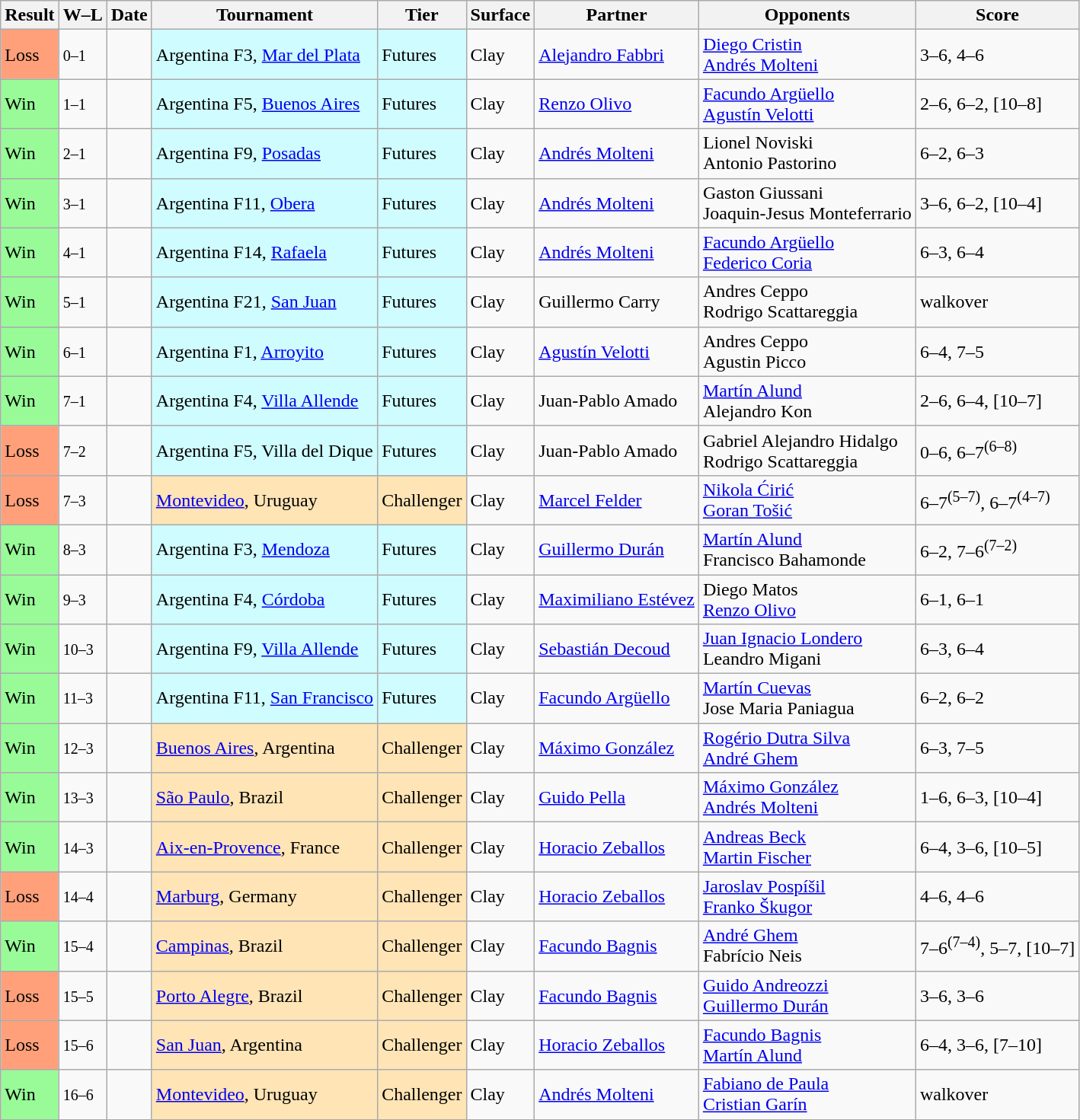<table class="sortable wikitable">
<tr>
<th>Result</th>
<th class="unsortable">W–L</th>
<th>Date</th>
<th>Tournament</th>
<th>Tier</th>
<th>Surface</th>
<th>Partner</th>
<th>Opponents</th>
<th class="unsortable">Score</th>
</tr>
<tr>
<td bgcolor=FFA07A>Loss</td>
<td><small>0–1</small></td>
<td></td>
<td style="background:#cffcff;">Argentina F3, <a href='#'>Mar del Plata</a></td>
<td style="background:#cffcff;">Futures</td>
<td>Clay</td>
<td> <a href='#'>Alejandro Fabbri</a></td>
<td> <a href='#'>Diego Cristin</a> <br> <a href='#'>Andrés Molteni</a></td>
<td>3–6, 4–6</td>
</tr>
<tr>
<td bgcolor=98FB98>Win</td>
<td><small>1–1</small></td>
<td></td>
<td style="background:#cffcff;">Argentina F5, <a href='#'>Buenos Aires</a></td>
<td style="background:#cffcff;">Futures</td>
<td>Clay</td>
<td> <a href='#'>Renzo Olivo</a></td>
<td> <a href='#'>Facundo Argüello</a> <br> <a href='#'>Agustín Velotti</a></td>
<td>2–6, 6–2, [10–8]</td>
</tr>
<tr>
<td bgcolor=98FB98>Win</td>
<td><small>2–1</small></td>
<td></td>
<td style="background:#cffcff;">Argentina F9, <a href='#'>Posadas</a></td>
<td style="background:#cffcff;">Futures</td>
<td>Clay</td>
<td> <a href='#'>Andrés Molteni</a></td>
<td> Lionel Noviski <br> Antonio Pastorino</td>
<td>6–2, 6–3</td>
</tr>
<tr>
<td bgcolor=98FB98>Win</td>
<td><small>3–1</small></td>
<td></td>
<td style="background:#cffcff;">Argentina F11, <a href='#'>Obera</a></td>
<td style="background:#cffcff;">Futures</td>
<td>Clay</td>
<td> <a href='#'>Andrés Molteni</a></td>
<td> Gaston Giussani <br> Joaquin-Jesus Monteferrario</td>
<td>3–6, 6–2, [10–4]</td>
</tr>
<tr>
<td bgcolor=98FB98>Win</td>
<td><small>4–1</small></td>
<td></td>
<td style="background:#cffcff;">Argentina F14, <a href='#'>Rafaela</a></td>
<td style="background:#cffcff;">Futures</td>
<td>Clay</td>
<td> <a href='#'>Andrés Molteni</a></td>
<td> <a href='#'>Facundo Argüello</a> <br> <a href='#'>Federico Coria</a></td>
<td>6–3, 6–4</td>
</tr>
<tr>
<td bgcolor=98FB98>Win</td>
<td><small>5–1</small></td>
<td></td>
<td style="background:#cffcff;">Argentina F21, <a href='#'>San Juan</a></td>
<td style="background:#cffcff;">Futures</td>
<td>Clay</td>
<td> Guillermo Carry</td>
<td> Andres Ceppo <br> Rodrigo Scattareggia</td>
<td>walkover</td>
</tr>
<tr>
<td bgcolor=98FB98>Win</td>
<td><small>6–1</small></td>
<td></td>
<td style="background:#cffcff;">Argentina F1, <a href='#'>Arroyito</a></td>
<td style="background:#cffcff;">Futures</td>
<td>Clay</td>
<td> <a href='#'>Agustín Velotti</a></td>
<td> Andres Ceppo <br> Agustin Picco</td>
<td>6–4, 7–5</td>
</tr>
<tr>
<td bgcolor=98FB98>Win</td>
<td><small>7–1</small></td>
<td></td>
<td style="background:#cffcff;">Argentina F4, <a href='#'>Villa Allende</a></td>
<td style="background:#cffcff;">Futures</td>
<td>Clay</td>
<td> Juan-Pablo Amado</td>
<td> <a href='#'>Martín Alund</a> <br> Alejandro Kon</td>
<td>2–6, 6–4, [10–7]</td>
</tr>
<tr>
<td bgcolor=FFA07A>Loss</td>
<td><small>7–2</small></td>
<td></td>
<td style="background:#cffcff;">Argentina F5, Villa del Dique</td>
<td style="background:#cffcff;">Futures</td>
<td>Clay</td>
<td> Juan-Pablo Amado</td>
<td> Gabriel Alejandro Hidalgo <br> Rodrigo Scattareggia</td>
<td>0–6, 6–7<sup>(6–8)</sup></td>
</tr>
<tr>
<td bgcolor=FFA07A>Loss</td>
<td><small>7–3</small></td>
<td></td>
<td style="background:moccasin;"><a href='#'>Montevideo</a>, Uruguay</td>
<td style="background:moccasin;">Challenger</td>
<td>Clay</td>
<td> <a href='#'>Marcel Felder</a></td>
<td> <a href='#'>Nikola Ćirić</a> <br> <a href='#'>Goran Tošić</a></td>
<td>6–7<sup>(5–7)</sup>, 6–7<sup>(4–7)</sup></td>
</tr>
<tr>
<td bgcolor=98FB98>Win</td>
<td><small>8–3</small></td>
<td></td>
<td style="background:#cffcff;">Argentina F3, <a href='#'>Mendoza</a></td>
<td style="background:#cffcff;">Futures</td>
<td>Clay</td>
<td> <a href='#'>Guillermo Durán</a></td>
<td> <a href='#'>Martín Alund</a> <br> Francisco Bahamonde</td>
<td>6–2, 7–6<sup>(7–2)</sup></td>
</tr>
<tr>
<td bgcolor=98FB98>Win</td>
<td><small>9–3</small></td>
<td></td>
<td style="background:#cffcff;">Argentina F4, <a href='#'>Córdoba</a></td>
<td style="background:#cffcff;">Futures</td>
<td>Clay</td>
<td> <a href='#'>Maximiliano Estévez</a></td>
<td> Diego Matos <br> <a href='#'>Renzo Olivo</a></td>
<td>6–1, 6–1</td>
</tr>
<tr>
<td bgcolor=98FB98>Win</td>
<td><small>10–3</small></td>
<td></td>
<td style="background:#cffcff;">Argentina F9, <a href='#'>Villa Allende</a></td>
<td style="background:#cffcff;">Futures</td>
<td>Clay</td>
<td> <a href='#'>Sebastián Decoud</a></td>
<td> <a href='#'>Juan Ignacio Londero</a> <br> Leandro Migani</td>
<td>6–3, 6–4</td>
</tr>
<tr>
<td bgcolor=98FB98>Win</td>
<td><small>11–3</small></td>
<td></td>
<td style="background:#cffcff;">Argentina F11, <a href='#'>San Francisco</a></td>
<td style="background:#cffcff;">Futures</td>
<td>Clay</td>
<td> <a href='#'>Facundo Argüello</a></td>
<td> <a href='#'>Martín Cuevas</a> <br> Jose Maria Paniagua</td>
<td>6–2, 6–2</td>
</tr>
<tr>
<td bgcolor=98FB98>Win</td>
<td><small>12–3</small></td>
<td></td>
<td style="background:moccasin;"><a href='#'>Buenos Aires</a>, Argentina</td>
<td style="background:moccasin;">Challenger</td>
<td>Clay</td>
<td> <a href='#'>Máximo González</a></td>
<td> <a href='#'>Rogério Dutra Silva</a> <br> <a href='#'>André Ghem</a></td>
<td>6–3, 7–5</td>
</tr>
<tr>
<td bgcolor=98FB98>Win</td>
<td><small>13–3</small></td>
<td></td>
<td style="background:moccasin;"><a href='#'>São Paulo</a>, Brazil</td>
<td style="background:moccasin;">Challenger</td>
<td>Clay</td>
<td> <a href='#'>Guido Pella</a></td>
<td> <a href='#'>Máximo González</a> <br> <a href='#'>Andrés Molteni</a></td>
<td>1–6, 6–3, [10–4]</td>
</tr>
<tr>
<td bgcolor=98FB98>Win</td>
<td><small>14–3</small></td>
<td></td>
<td style="background:moccasin;"><a href='#'>Aix-en-Provence</a>, France</td>
<td style="background:moccasin;">Challenger</td>
<td>Clay</td>
<td> <a href='#'>Horacio Zeballos</a></td>
<td> <a href='#'>Andreas Beck</a> <br> <a href='#'>Martin Fischer</a></td>
<td>6–4, 3–6, [10–5]</td>
</tr>
<tr>
<td bgcolor=FFA07A>Loss</td>
<td><small>14–4</small></td>
<td></td>
<td style="background:moccasin;"><a href='#'>Marburg</a>, Germany</td>
<td style="background:moccasin;">Challenger</td>
<td>Clay</td>
<td> <a href='#'>Horacio Zeballos</a></td>
<td> <a href='#'>Jaroslav Pospíšil</a> <br> <a href='#'>Franko Škugor</a></td>
<td>4–6, 4–6</td>
</tr>
<tr>
<td bgcolor=98FB98>Win</td>
<td><small>15–4</small></td>
<td></td>
<td style="background:moccasin;"><a href='#'>Campinas</a>, Brazil</td>
<td style="background:moccasin;">Challenger</td>
<td>Clay</td>
<td> <a href='#'>Facundo Bagnis</a></td>
<td> <a href='#'>André Ghem</a> <br> Fabrício Neis</td>
<td>7–6<sup>(7–4)</sup>, 5–7, [10–7]</td>
</tr>
<tr>
<td bgcolor=FFA07A>Loss</td>
<td><small>15–5</small></td>
<td></td>
<td style="background:moccasin;"><a href='#'>Porto Alegre</a>, Brazil</td>
<td style="background:moccasin;">Challenger</td>
<td>Clay</td>
<td> <a href='#'>Facundo Bagnis</a></td>
<td> <a href='#'>Guido Andreozzi</a> <br> <a href='#'>Guillermo Durán</a></td>
<td>3–6, 3–6</td>
</tr>
<tr>
<td bgcolor=FFA07A>Loss</td>
<td><small>15–6</small></td>
<td></td>
<td style="background:moccasin;"><a href='#'>San Juan</a>, Argentina</td>
<td style="background:moccasin;">Challenger</td>
<td>Clay</td>
<td> <a href='#'>Horacio Zeballos</a></td>
<td> <a href='#'>Facundo Bagnis</a> <br> <a href='#'>Martín Alund</a></td>
<td>6–4, 3–6, [7–10]</td>
</tr>
<tr>
<td bgcolor=98FB98>Win</td>
<td><small>16–6</small></td>
<td></td>
<td style="background:moccasin;"><a href='#'>Montevideo</a>, Uruguay</td>
<td style="background:moccasin;">Challenger</td>
<td>Clay</td>
<td> <a href='#'>Andrés Molteni</a></td>
<td> <a href='#'>Fabiano de Paula</a> <br> <a href='#'>Cristian Garín</a></td>
<td>walkover</td>
</tr>
</table>
